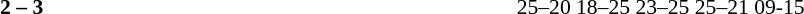<table width=100% cellspacing=1>
<tr>
<th width=20%></th>
<th width=12%></th>
<th width=20%></th>
<th width=33%></th>
<td></td>
</tr>
<tr style=font-size:90%>
<td align=right></td>
<td align=center><strong>2 – 3</strong></td>
<td><strong></strong></td>
<td>25–20 18–25 23–25 25–21 09-15</td>
</tr>
</table>
